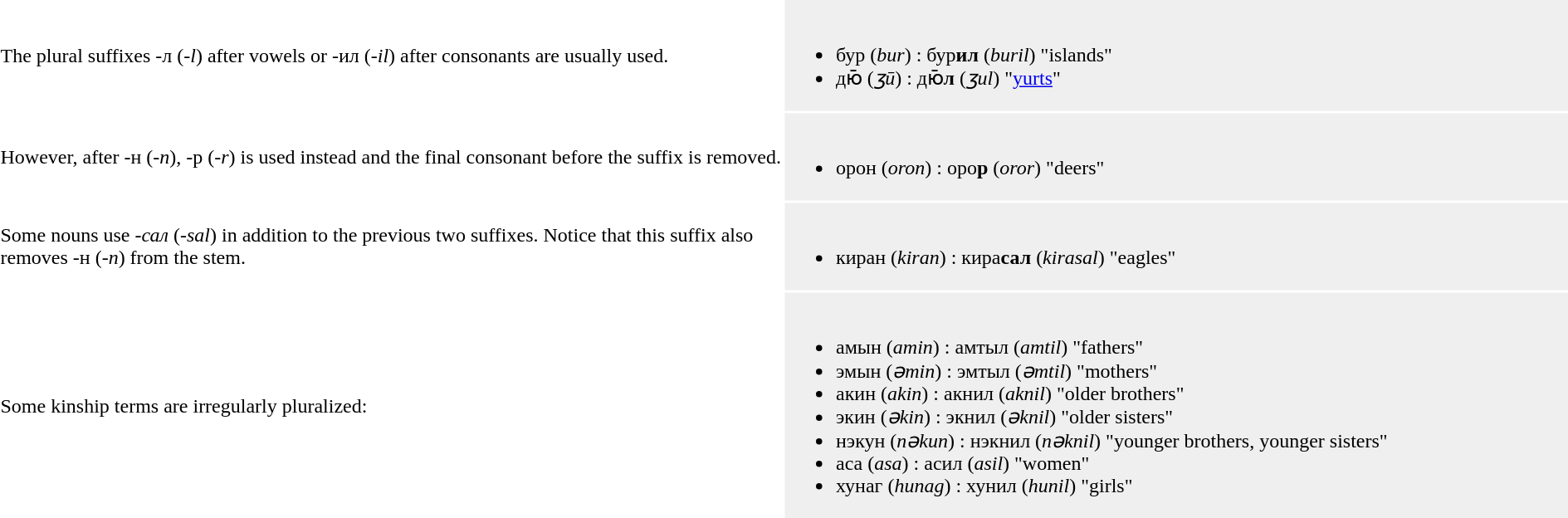<table>
<tr>
<td width="50%">The plural suffixes -л (<em>-l</em>) after vowels or -ил (<em>-il</em>) after consonants are usually used.</td>
<td width="50%"; style="background:#efefef;"><br><ul><li>бур (<em>bur</em>) : бур<strong>ил</strong> (<em>buril</em>) "islands"</li><li>дю̄ (<em>ʒū</em>) : дю̄<strong>л</strong> (<em>ʒul</em>) "<a href='#'>yurts</a>"</li></ul></td>
</tr>
<tr>
<td>However, after -н (<em>-n</em>), -р (<em>-r</em>) is used instead and the final consonant before the suffix is removed.</td>
<td style="background:#efefef;"><br><ul><li>орон (<em>oron</em>) : оро<strong>р</strong> (<em>oror</em>) "deers"</li></ul></td>
</tr>
<tr>
<td>Some nouns use <em>-сал</em> (<em>-sal</em>) in addition to the previous two suffixes. Notice that this suffix also removes -н (<em>-n</em>) from the stem.</td>
<td style="background:#efefef;"><br><ul><li>киран (<em>kiran</em>) : кира<strong>сал</strong> (<em>kirasal</em>) "eagles"</li></ul></td>
</tr>
<tr>
<td>Some kinship terms are irregularly pluralized:</td>
<td style="background:#efefef;"><br><ul><li>амын (<em>amin</em>) : амтыл (<em>amtil</em>) "fathers"</li><li>эмын (<em>əmin</em>) : эмтыл (<em>əmtil</em>) "mothers"</li><li>акин (<em>akin</em>) : акнил (<em>aknil</em>) "older brothers"</li><li>экин (<em>əkin</em>) : экнил (<em>əknil</em>) "older sisters"</li><li>нэкун (<em>nəkun</em>) : нэкнил (<em>nəknil</em>) "younger brothers, younger sisters"</li><li>аса (<em>asa</em>) : асил (<em>asil</em>) "women"</li><li>хунаг (<em>hunag</em>) : хунил (<em>hunil</em>) "girls"</li></ul></td>
</tr>
</table>
